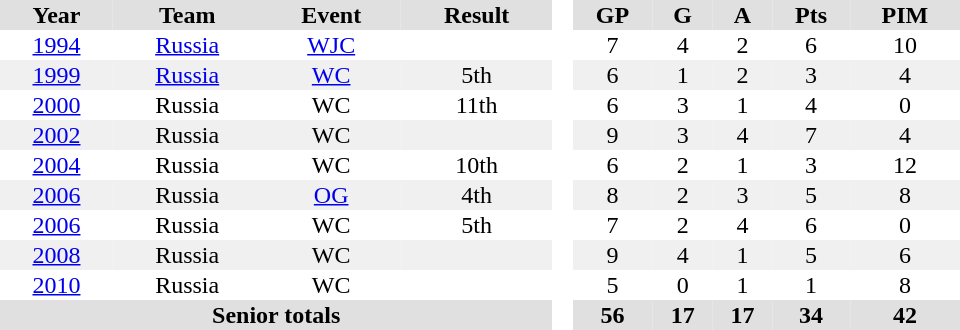<table border="0" cellpadding="1" cellspacing="0" style="text-align:center; width:40em">
<tr ALIGN="center" bgcolor="#e0e0e0">
<th>Year</th>
<th>Team</th>
<th>Event</th>
<th>Result</th>
<th ALIGN="center" rowspan="99" bgcolor="#ffffff"> </th>
<th>GP</th>
<th>G</th>
<th>A</th>
<th>Pts</th>
<th>PIM</th>
</tr>
<tr>
<td><a href='#'>1994</a></td>
<td><a href='#'>Russia</a></td>
<td><a href='#'>WJC</a></td>
<td></td>
<td>7</td>
<td>4</td>
<td>2</td>
<td>6</td>
<td>10</td>
</tr>
<tr bgcolor="#f0f0f0">
<td><a href='#'>1999</a></td>
<td><a href='#'>Russia</a></td>
<td><a href='#'>WC</a></td>
<td>5th</td>
<td>6</td>
<td>1</td>
<td>2</td>
<td>3</td>
<td>4</td>
</tr>
<tr>
<td><a href='#'>2000</a></td>
<td>Russia</td>
<td>WC</td>
<td>11th</td>
<td>6</td>
<td>3</td>
<td>1</td>
<td>4</td>
<td>0</td>
</tr>
<tr bgcolor="#f0f0f0">
<td><a href='#'>2002</a></td>
<td>Russia</td>
<td>WC</td>
<td></td>
<td>9</td>
<td>3</td>
<td>4</td>
<td>7</td>
<td>4</td>
</tr>
<tr>
<td><a href='#'>2004</a></td>
<td>Russia</td>
<td>WC</td>
<td>10th</td>
<td>6</td>
<td>2</td>
<td>1</td>
<td>3</td>
<td>12</td>
</tr>
<tr bgcolor="#f0f0f0">
<td><a href='#'>2006</a></td>
<td>Russia</td>
<td><a href='#'>OG</a></td>
<td>4th</td>
<td>8</td>
<td>2</td>
<td>3</td>
<td>5</td>
<td>8</td>
</tr>
<tr>
<td><a href='#'>2006</a></td>
<td>Russia</td>
<td>WC</td>
<td>5th</td>
<td>7</td>
<td>2</td>
<td>4</td>
<td>6</td>
<td>0</td>
</tr>
<tr bgcolor="#f0f0f0">
<td><a href='#'>2008</a></td>
<td>Russia</td>
<td>WC</td>
<td></td>
<td>9</td>
<td>4</td>
<td>1</td>
<td>5</td>
<td>6</td>
</tr>
<tr>
<td><a href='#'>2010</a></td>
<td>Russia</td>
<td>WC</td>
<td></td>
<td>5</td>
<td>0</td>
<td>1</td>
<td>1</td>
<td>8</td>
</tr>
<tr bgcolor="#e0e0e0">
<th colspan=4>Senior totals</th>
<th>56</th>
<th>17</th>
<th>17</th>
<th>34</th>
<th>42</th>
</tr>
</table>
